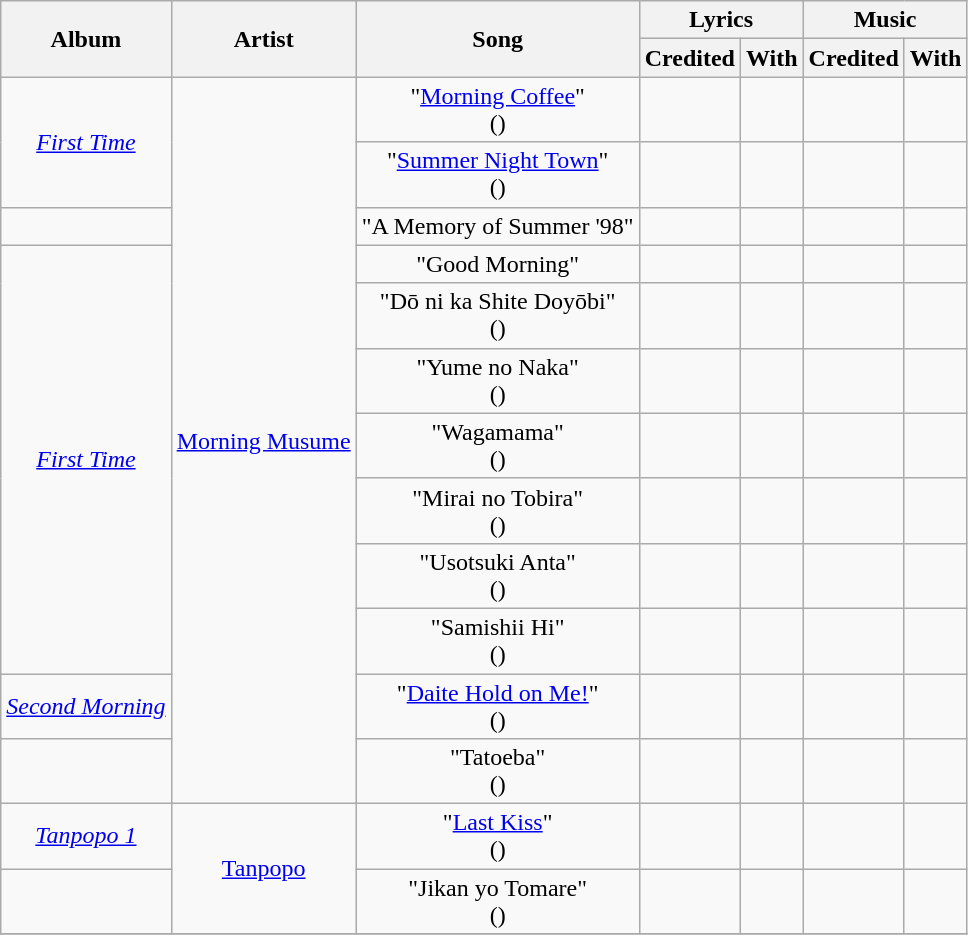<table class="wikitable">
<tr>
<th rowspan="2">Album</th>
<th rowspan="2">Artist</th>
<th rowspan="2">Song</th>
<th colspan="2">Lyrics</th>
<th colspan="2">Music</th>
</tr>
<tr>
<th>Credited</th>
<th>With</th>
<th>Credited</th>
<th>With</th>
</tr>
<tr>
<td align="center" rowspan="2"><em><a href='#'>First Time</a></em></td>
<td align="center" rowspan="12"><a href='#'>Morning Musume</a></td>
<td align="center">"<a href='#'>Morning Coffee</a>"<br>()</td>
<td></td>
<td></td>
<td></td>
<td></td>
</tr>
<tr>
<td align="center">"<a href='#'>Summer Night Town</a>"<br>()</td>
<td></td>
<td></td>
<td></td>
<td></td>
</tr>
<tr>
<td></td>
<td align="center">"A Memory of Summer '98"</td>
<td></td>
<td></td>
<td></td>
<td></td>
</tr>
<tr>
<td align="center" rowspan="7"><em><a href='#'>First Time</a></em></td>
<td align="center">"Good Morning"</td>
<td></td>
<td></td>
<td></td>
<td></td>
</tr>
<tr>
<td align="center">"Dō ni ka Shite Doyōbi"<br>()</td>
<td></td>
<td></td>
<td></td>
<td></td>
</tr>
<tr>
<td align="center">"Yume no Naka"<br>()</td>
<td></td>
<td></td>
<td></td>
<td></td>
</tr>
<tr>
<td align="center">"Wagamama"<br>()</td>
<td></td>
<td></td>
<td></td>
<td></td>
</tr>
<tr>
<td align="center">"Mirai no Tobira"<br>()</td>
<td></td>
<td></td>
<td></td>
<td></td>
</tr>
<tr>
<td align="center">"Usotsuki Anta"<br>()</td>
<td></td>
<td></td>
<td></td>
<td></td>
</tr>
<tr>
<td align="center">"Samishii Hi"<br>()</td>
<td></td>
<td></td>
<td></td>
<td></td>
</tr>
<tr>
<td align="center"><em><a href='#'>Second Morning</a></em></td>
<td align="center">"<a href='#'>Daite Hold on Me!</a>"<br>()</td>
<td></td>
<td></td>
<td></td>
<td></td>
</tr>
<tr>
<td></td>
<td align="center">"Tatoeba"<br>()</td>
<td></td>
<td></td>
<td></td>
<td></td>
</tr>
<tr>
<td align="center"><em><a href='#'>Tanpopo 1</a></em></td>
<td align="center" rowspan="2"><a href='#'>Tanpopo</a></td>
<td align="center">"<a href='#'>Last Kiss</a>"<br>()</td>
<td></td>
<td></td>
<td></td>
<td></td>
</tr>
<tr>
<td></td>
<td align="center">"Jikan yo Tomare"<br>()</td>
<td></td>
<td></td>
<td></td>
<td></td>
</tr>
<tr>
</tr>
</table>
